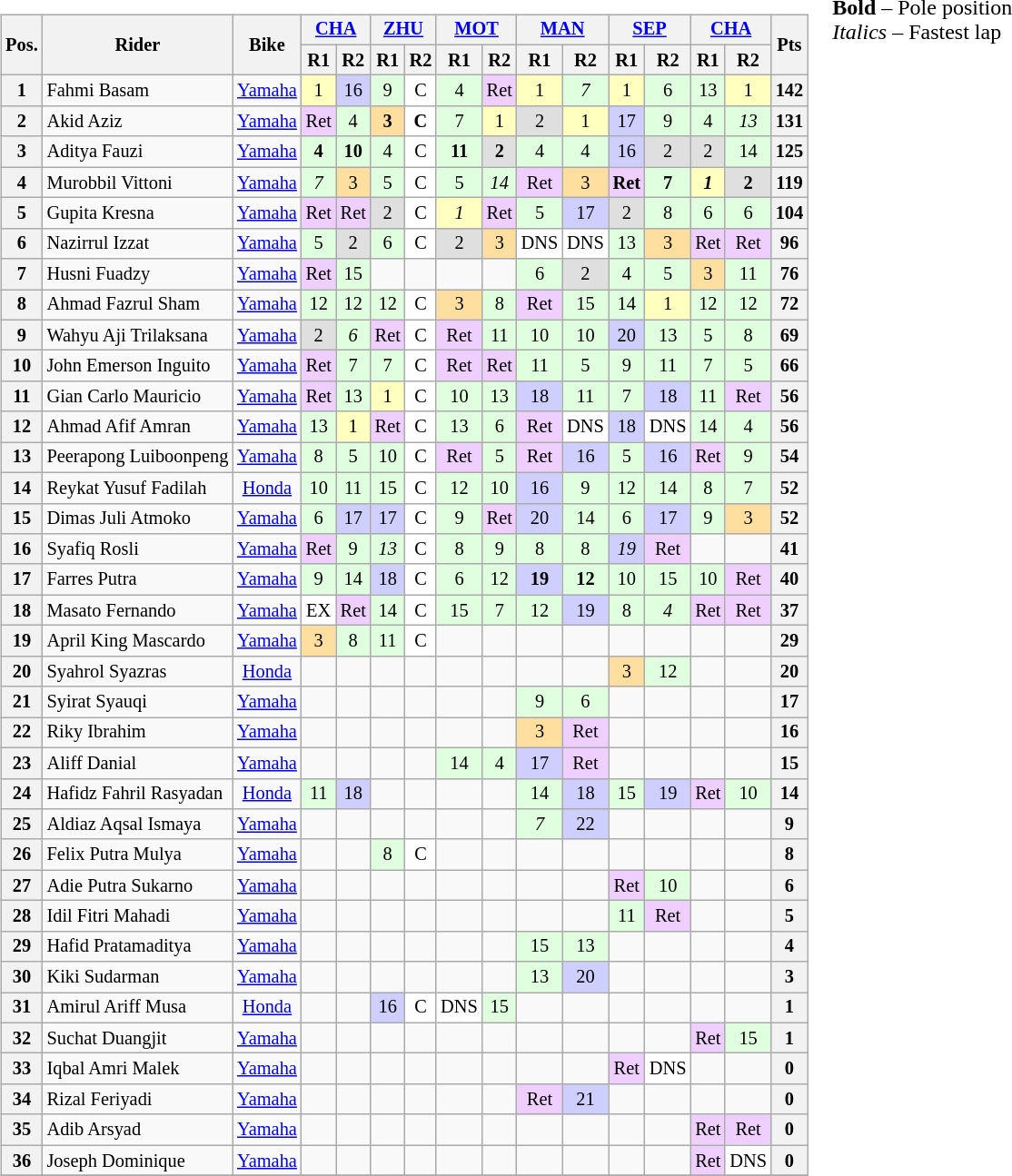<table>
<tr>
<td><br><table class="wikitable" style="font-size:85%; text-align:center;">
<tr>
<th rowspan="2">Pos.</th>
<th rowspan="2">Rider</th>
<th rowspan="2">Bike</th>
<th colspan="2"><a href='#'>CHA</a><br></th>
<th colspan="2"><a href='#'>ZHU</a><br></th>
<th colspan="2"><a href='#'>MOT</a><br></th>
<th colspan="2"><a href='#'>MAN</a><br></th>
<th colspan="2"><a href='#'>SEP</a><br></th>
<th colspan="2"><a href='#'>CHA</a><br></th>
<th rowspan="2">Pts</th>
</tr>
<tr>
<th>R1</th>
<th>R2</th>
<th>R1</th>
<th>R2</th>
<th>R1</th>
<th>R2</th>
<th>R1</th>
<th>R2</th>
<th>R1</th>
<th>R2</th>
<th>R1</th>
<th>R2</th>
</tr>
<tr>
<th>1</th>
<td align="left"> Fahmi Basam</td>
<td><a href='#'>Yamaha</a></td>
<td style="background:#ffffbf;">1</td>
<td style="background:#cfcfff;">16</td>
<td style="background:#dfffdf;">9</td>
<td style="background:#ffffff;">C</td>
<td style="background:#dfffdf;">4</td>
<td style="background:#efcfff;">Ret</td>
<td style="background:#ffffbf;">1</td>
<td style="background:#dfffdf;"><em>7</em></td>
<td style="background:#ffffbf;">1</td>
<td style="background:#dfffdf;">6</td>
<td style="background:#dfffdf;">13</td>
<td style="background:#ffffbf;">1</td>
<th>142</th>
</tr>
<tr>
<th>2</th>
<td align="left"> Akid Aziz</td>
<td><a href='#'>Yamaha</a></td>
<td style="background:#efcfff;">Ret</td>
<td style="background:#dfffdf;">4</td>
<td style="background:#ffdf9f;"><strong>3</strong></td>
<td style="background:#ffffff;"><strong>C</strong></td>
<td style="background:#dfffdf;">7</td>
<td style="background:#ffffbf;">1</td>
<td style="background:#dfdfdf;">2</td>
<td style="background:#ffffbf;">1</td>
<td style="background:#cfcfff;">17</td>
<td style="background:#dfffdf;">9</td>
<td style="background:#dfffdf;">4</td>
<td style="background:#dfffdf;"><em>13</em></td>
<th>131</th>
</tr>
<tr>
<th>3</th>
<td align="left"> Aditya Fauzi</td>
<td><a href='#'>Yamaha</a></td>
<td style="background:#dfffdf;"><strong>4</strong></td>
<td style="background:#dfffdf;"><strong>10</strong></td>
<td style="background:#dfffdf;">4</td>
<td style="background:#ffffff;">C</td>
<td style="background:#dfffdf;"><strong>11</strong></td>
<td style="background:#dfdfdf;"><strong>2</strong></td>
<td style="background:#dfffdf;">4</td>
<td style="background:#dfffdf;">4</td>
<td style="background:#cfcfff;">16</td>
<td style="background:#dfdfdf;">2</td>
<td style="background:#dfdfdf;">2</td>
<td style="background:#dfffdf;">14</td>
<th>125</th>
</tr>
<tr>
<th>4</th>
<td align="left"> Murobbil Vittoni</td>
<td><a href='#'>Yamaha</a></td>
<td style="background:#dfffdf;"><em>7</em></td>
<td style="background:#ffdf9f;">3</td>
<td style="background:#dfffdf;">5</td>
<td style="background:#ffffff;">C</td>
<td style="background:#dfffdf;">5</td>
<td style="background:#dfffdf;"><em>14</em></td>
<td style="background:#efcfff;">Ret</td>
<td style="background:#ffdf9f;">3</td>
<td style="background:#efcfff;"><strong>Ret</strong></td>
<td style="background:#dfffdf;"><strong>7</strong></td>
<td style="background:#ffffbf;"><strong><em>1</em></strong></td>
<td style="background:#dfdfdf;"><strong>2</strong></td>
<th>119</th>
</tr>
<tr>
<th>5</th>
<td align="left"> Gupita Kresna</td>
<td><a href='#'>Yamaha</a></td>
<td style="background:#efcfff;">Ret</td>
<td style="background:#efcfff;">Ret</td>
<td style="background:#dfdfdf;">2</td>
<td style="background:#ffffff;">C</td>
<td style="background:#ffffbf;"><em>1</em></td>
<td style="background:#efcfff;">Ret</td>
<td style="background:#dfffdf;">5</td>
<td style="background:#cfcfff;">17</td>
<td style="background:#dfdfdf;">2</td>
<td style="background:#dfffdf;">8</td>
<td style="background:#dfffdf;">6</td>
<td style="background:#dfffdf;">6</td>
<th>104</th>
</tr>
<tr>
<th>6</th>
<td align="left"> Nazirrul Izzat</td>
<td><a href='#'>Yamaha</a></td>
<td style="background:#dfffdf;">5</td>
<td style="background:#dfdfdf;">2</td>
<td style="background:#dfffdf;">6</td>
<td style="background:#ffffff;">C</td>
<td style="background:#dfdfdf;">2</td>
<td style="background:#ffdf9f;">3</td>
<td style="background:#ffffff;">DNS</td>
<td style="background:#ffffff;">DNS</td>
<td style="background:#dfffdf;">13</td>
<td style="background:#ffdf9f;">3</td>
<td style="background:#efcfff;">Ret</td>
<td style="background:#efcfff;">Ret</td>
<th>96</th>
</tr>
<tr>
<th>7</th>
<td align="left"> Husni Fuadzy</td>
<td><a href='#'>Yamaha</a></td>
<td style="background:#efcfff;">Ret</td>
<td style="background:#dfffdf;">15</td>
<td></td>
<td></td>
<td></td>
<td></td>
<td style="background:#dfffdf;">6</td>
<td style="background:#dfdfdf;">2</td>
<td style="background:#dfffdf;">4</td>
<td style="background:#dfffdf;">5</td>
<td style="background:#ffdf9f;">3</td>
<td style="background:#dfffdf;">11</td>
<th>76</th>
</tr>
<tr>
<th>8</th>
<td align="left"> Ahmad Fazrul Sham</td>
<td><a href='#'>Yamaha</a></td>
<td style="background:#dfffdf;">12</td>
<td style="background:#dfffdf;">12</td>
<td style="background:#dfffdf;">12</td>
<td style="background:#ffffff;">C</td>
<td style="background:#ffdf9f;">3</td>
<td style="background:#dfffdf;">8</td>
<td style="background:#efcfff;">Ret</td>
<td style="background:#dfffdf;">15</td>
<td style="background:#dfffdf;">14</td>
<td style="background:#ffffbf;">1</td>
<td style="background:#dfffdf;">12</td>
<td style="background:#dfffdf;">12</td>
<th>72</th>
</tr>
<tr>
<th>9</th>
<td align="left"> Wahyu Aji Trilaksana</td>
<td><a href='#'>Yamaha</a></td>
<td style="background:#dfdfdf;">2</td>
<td style="background:#dfffdf;"><em>6</em></td>
<td style="background:#efcfff;">Ret</td>
<td style="background:#ffffff;">C</td>
<td style="background:#efcfff;">Ret</td>
<td style="background:#dfffdf;">11</td>
<td style="background:#dfffdf;">10</td>
<td style="background:#dfffdf;">10</td>
<td style="background:#cfcfff;">20</td>
<td style="background:#dfffdf;">13</td>
<td style="background:#dfffdf;">5</td>
<td style="background:#dfffdf;">8</td>
<th>69</th>
</tr>
<tr>
<th>10</th>
<td align="left"> John Emerson Inguito</td>
<td><a href='#'>Yamaha</a></td>
<td style="background:#efcfff;">Ret</td>
<td style="background:#dfffdf;">7</td>
<td style="background:#dfffdf;">7</td>
<td style="background:#ffffff;">C</td>
<td style="background:#efcfff;">Ret</td>
<td style="background:#efcfff;">Ret</td>
<td style="background:#dfffdf;">11</td>
<td style="background:#dfffdf;">5</td>
<td style="background:#dfffdf;">9</td>
<td style="background:#dfffdf;">11</td>
<td style="background:#dfffdf;">7</td>
<td style="background:#dfffdf;">5</td>
<th>66</th>
</tr>
<tr>
<th>11</th>
<td align="left"> Gian Carlo Mauricio</td>
<td><a href='#'>Yamaha</a></td>
<td style="background:#efcfff;">Ret</td>
<td style="background:#dfffdf;">13</td>
<td style="background:#ffffbf;">1</td>
<td style="background:#ffffff;">C</td>
<td style="background:#dfffdf;">10</td>
<td style="background:#dfffdf;">13</td>
<td style="background:#cfcfff;">18</td>
<td style="background:#dfffdf;">11</td>
<td style="background:#dfffdf;">7</td>
<td style="background:#cfcfff;">18</td>
<td style="background:#dfffdf;">11</td>
<td style="background:#efcfff;">Ret</td>
<th>56</th>
</tr>
<tr>
<th>12</th>
<td align="left"> Ahmad Afif Amran</td>
<td><a href='#'>Yamaha</a></td>
<td style="background:#dfffdf;">13</td>
<td style="background:#ffffbf;">1</td>
<td style="background:#efcfff;">Ret</td>
<td style="background:#ffffff;">C</td>
<td style="background:#dfffdf;">13</td>
<td style="background:#dfffdf;">6</td>
<td style="background:#efcfff;">Ret</td>
<td style="background:#ffffff;">DNS</td>
<td style="background:#cfcfff;">18</td>
<td style="background:#ffffff;">DNS</td>
<td style="background:#dfffdf;">14</td>
<td style="background:#dfffdf;">4</td>
<th>56</th>
</tr>
<tr>
<th>13</th>
<td align="left" nowrap=""> Peerapong Luiboonpeng</td>
<td><a href='#'>Yamaha</a></td>
<td style="background:#dfffdf;">8</td>
<td style="background:#dfffdf;">5</td>
<td style="background:#dfffdf;">10</td>
<td style="background:#ffffff;">C</td>
<td style="background:#efcfff;">Ret</td>
<td style="background:#dfffdf;">5</td>
<td style="background:#efcfff;">Ret</td>
<td style="background:#cfcfff;">16</td>
<td style="background:#dfffdf;">5</td>
<td style="background:#cfcfff;">16</td>
<td style="background:#efcfff;">Ret</td>
<td style="background:#dfffdf;">9</td>
<th>54</th>
</tr>
<tr>
<th>14</th>
<td align="left"> Reykat Yusuf Fadilah</td>
<td><a href='#'>Honda</a></td>
<td style="background:#dfffdf;">10</td>
<td style="background:#dfffdf;">11</td>
<td style="background:#dfffdf;">15</td>
<td style="background:#ffffff;">C</td>
<td style="background:#dfffdf;">12</td>
<td style="background:#dfffdf;">10</td>
<td style="background:#cfcfff;">16</td>
<td style="background:#dfffdf;">9</td>
<td style="background:#dfffdf;">12</td>
<td style="background:#dfffdf;">14</td>
<td style="background:#dfffdf;">8</td>
<td style="background:#dfffdf;">7</td>
<th>52</th>
</tr>
<tr>
<th>15</th>
<td align="left"> Dimas Juli Atmoko</td>
<td><a href='#'>Yamaha</a></td>
<td style="background:#dfffdf;">6</td>
<td style="background:#cfcfff;">17</td>
<td style="background:#cfcfff;">17</td>
<td style="background:#ffffff;">C</td>
<td style="background:#dfffdf;">9</td>
<td style="background:#efcfff;">Ret</td>
<td style="background:#cfcfff;">20</td>
<td style="background:#dfffdf;">14</td>
<td style="background:#dfffdf;">6</td>
<td style="background:#cfcfff;">17</td>
<td style="background:#dfffdf;">9</td>
<td style="background:#ffdf9f;">3</td>
<th>52</th>
</tr>
<tr>
<th>16</th>
<td align="left"> Syafiq Rosli</td>
<td><a href='#'>Yamaha</a></td>
<td style="background:#efcfff;">Ret</td>
<td style="background:#dfffdf;">9</td>
<td style="background:#dfffdf;"><em>13</em></td>
<td style="background:#ffffff;">C</td>
<td style="background:#dfffdf;">8</td>
<td style="background:#dfffdf;">9</td>
<td style="background:#dfffdf;">8</td>
<td style="background:#dfffdf;">8</td>
<td style="background:#cfcfff;"><em>19</em></td>
<td style="background:#efcfff;">Ret</td>
<td></td>
<td></td>
<th>41</th>
</tr>
<tr>
<th>17</th>
<td align="left"> Farres Putra</td>
<td><a href='#'>Yamaha</a></td>
<td style="background:#dfffdf;">9</td>
<td style="background:#dfffdf;">14</td>
<td style="background:#cfcfff;">18</td>
<td style="background:#ffffff;">C</td>
<td style="background:#dfffdf;">6</td>
<td style="background:#dfffdf;">12</td>
<td style="background:#cfcfff;"><strong>19</strong></td>
<td style="background:#dfffdf;"><strong>12</strong></td>
<td style="background:#dfffdf;">10</td>
<td style="background:#dfffdf;">15</td>
<td style="background:#dfffdf;">10</td>
<td style="background:#efcfff;">Ret</td>
<th>40</th>
</tr>
<tr>
<th>18</th>
<td align="left"> Masato Fernando</td>
<td><a href='#'>Yamaha</a></td>
<td style="background:#ffffff;">EX</td>
<td style="background:#efcfff;">Ret</td>
<td style="background:#dfffdf;">14</td>
<td style="background:#ffffff;">C</td>
<td style="background:#dfffdf;">15</td>
<td style="background:#dfffdf;">7</td>
<td style="background:#dfffdf;">12</td>
<td style="background:#cfcfff;">19</td>
<td style="background:#dfffdf;">8</td>
<td style="background:#dfffdf;"><em>4</em></td>
<td style="background:#efcfff;">Ret</td>
<td style="background:#efcfff;">Ret</td>
<th>37</th>
</tr>
<tr>
<th>19</th>
<td align="left"> April King Mascardo</td>
<td><a href='#'>Yamaha</a></td>
<td style="background:#ffdf9f;">3</td>
<td style="background:#dfffdf;">8</td>
<td style="background:#dfffdf;">11</td>
<td style="background:#ffffff;">C</td>
<td></td>
<td></td>
<td></td>
<td></td>
<td></td>
<td></td>
<td></td>
<td></td>
<th>29</th>
</tr>
<tr>
<th>20</th>
<td align="left"> Syahrol Syazras</td>
<td><a href='#'>Honda</a></td>
<td></td>
<td></td>
<td></td>
<td></td>
<td></td>
<td></td>
<td></td>
<td></td>
<td style="background:#ffdf9f;">3</td>
<td style="background:#dfffdf;">12</td>
<td></td>
<td></td>
<th>20</th>
</tr>
<tr>
<th>21</th>
<td align="left"> Syirat Syauqi</td>
<td><a href='#'>Yamaha</a></td>
<td></td>
<td></td>
<td></td>
<td></td>
<td></td>
<td></td>
<td style="background:#dfffdf;">9</td>
<td style="background:#dfffdf;">6</td>
<td></td>
<td></td>
<td></td>
<td></td>
<th>17</th>
</tr>
<tr>
<th>22</th>
<td align="left"> Riky Ibrahim</td>
<td><a href='#'>Yamaha</a></td>
<td></td>
<td></td>
<td></td>
<td></td>
<td></td>
<td></td>
<td style="background:#ffdf9f;">3</td>
<td style="background:#efcfff;">Ret</td>
<td></td>
<td></td>
<td></td>
<td></td>
<th>16</th>
</tr>
<tr>
<th>23</th>
<td align="left"> Aliff Danial</td>
<td><a href='#'>Yamaha</a></td>
<td></td>
<td></td>
<td></td>
<td></td>
<td style="background:#dfffdf;">14</td>
<td style="background:#dfffdf;">4</td>
<td style="background:#cfcfff;">17</td>
<td style="background:#efcfff;">Ret</td>
<td></td>
<td></td>
<td></td>
<td></td>
<th>15</th>
</tr>
<tr>
<th>24</th>
<td align="left" nowrap=""> Hafidz Fahril Rasyadan</td>
<td><a href='#'>Honda</a></td>
<td style="background:#dfffdf;">11</td>
<td style="background:#cfcfff;">18</td>
<td></td>
<td></td>
<td></td>
<td></td>
<td style="background:#dfffdf;">14</td>
<td style="background:#cfcfff;">18</td>
<td style="background:#dfffdf;">15</td>
<td style="background:#cfcfff;">19</td>
<td style="background:#efcfff;">Ret</td>
<td style="background:#dfffdf;">10</td>
<th>14</th>
</tr>
<tr>
<th>25</th>
<td align="left"> Aldiaz Aqsal Ismaya</td>
<td><a href='#'>Yamaha</a></td>
<td></td>
<td></td>
<td></td>
<td></td>
<td></td>
<td></td>
<td style="background:#dfffdf;"><em>7</em></td>
<td style="background:#cfcfff;">22</td>
<td></td>
<td></td>
<td></td>
<td></td>
<th>9</th>
</tr>
<tr>
<th>26</th>
<td align="left"> Felix Putra Mulya</td>
<td><a href='#'>Yamaha</a></td>
<td></td>
<td></td>
<td style="background:#dfffdf;">8</td>
<td style="background:#ffffff;">C</td>
<td></td>
<td></td>
<td></td>
<td></td>
<td></td>
<td></td>
<td></td>
<td></td>
<th>8</th>
</tr>
<tr>
<th>27</th>
<td align="left"> Adie Putra Sukarno</td>
<td><a href='#'>Yamaha</a></td>
<td></td>
<td></td>
<td></td>
<td></td>
<td></td>
<td></td>
<td></td>
<td></td>
<td style="background:#efcfff;">Ret</td>
<td style="background:#dfffdf;">10</td>
<td></td>
<td></td>
<th>6</th>
</tr>
<tr>
<th>28</th>
<td align="left"> Idil Fitri Mahadi</td>
<td><a href='#'>Yamaha</a></td>
<td></td>
<td></td>
<td></td>
<td></td>
<td></td>
<td></td>
<td></td>
<td></td>
<td style="background:#dfffdf;">11</td>
<td style="background:#efcfff;">Ret</td>
<td></td>
<td></td>
<th>5</th>
</tr>
<tr>
<th>29</th>
<td align="left"> Hafid Pratamaditya</td>
<td><a href='#'>Yamaha</a></td>
<td></td>
<td></td>
<td></td>
<td></td>
<td></td>
<td></td>
<td style="background:#dfffdf;">15</td>
<td style="background:#dfffdf;">13</td>
<td></td>
<td></td>
<td></td>
<td></td>
<th>4</th>
</tr>
<tr>
<th>30</th>
<td align="left"> Kiki Sudarman</td>
<td><a href='#'>Yamaha</a></td>
<td></td>
<td></td>
<td></td>
<td></td>
<td></td>
<td></td>
<td style="background:#dfffdf;">13</td>
<td style="background:#cfcfff;">20</td>
<td></td>
<td></td>
<td></td>
<td></td>
<th>3</th>
</tr>
<tr>
<th>31</th>
<td align="left"> Amirul Ariff Musa</td>
<td><a href='#'>Honda</a></td>
<td></td>
<td></td>
<td style="background:#cfcfff;">16</td>
<td style="background:#ffffff;">C</td>
<td style="background:#ffffff;">DNS</td>
<td style="background:#dfffdf;">15</td>
<td></td>
<td></td>
<td></td>
<td></td>
<td></td>
<td></td>
<th>1</th>
</tr>
<tr>
<th>32</th>
<td align="left"> Suchat Duangjit</td>
<td><a href='#'>Yamaha</a></td>
<td></td>
<td></td>
<td></td>
<td></td>
<td></td>
<td></td>
<td></td>
<td></td>
<td></td>
<td></td>
<td style="background:#efcfff;">Ret</td>
<td style="background:#dfffdf;">15</td>
<th>1</th>
</tr>
<tr>
<th>33</th>
<td align="left"> Iqbal Amri Malek</td>
<td><a href='#'>Yamaha</a></td>
<td></td>
<td></td>
<td></td>
<td></td>
<td></td>
<td></td>
<td></td>
<td></td>
<td style="background:#efcfff;">Ret</td>
<td style="background:#ffffff;">DNS</td>
<td></td>
<td></td>
<th>0</th>
</tr>
<tr>
<th>34</th>
<td align="left"> Rizal Feriyadi</td>
<td><a href='#'>Yamaha</a></td>
<td></td>
<td></td>
<td></td>
<td></td>
<td></td>
<td></td>
<td style="background:#efcfff;">Ret</td>
<td style="background:#cfcfff;">21</td>
<td></td>
<td></td>
<td></td>
<td></td>
<th>0</th>
</tr>
<tr>
<th>35</th>
<td align="left"> Adib Arsyad</td>
<td><a href='#'>Yamaha</a></td>
<td></td>
<td></td>
<td></td>
<td></td>
<td></td>
<td></td>
<td></td>
<td></td>
<td></td>
<td></td>
<td style="background:#efcfff;">Ret</td>
<td style="background:#efcfff;">Ret</td>
<th>0</th>
</tr>
<tr>
<th>36</th>
<td align="left"> Joseph Dominique</td>
<td><a href='#'>Yamaha</a></td>
<td></td>
<td></td>
<td></td>
<td></td>
<td></td>
<td></td>
<td></td>
<td></td>
<td></td>
<td></td>
<td style="background:#efcfff;">Ret</td>
<td style="background:#ffffff;">DNS</td>
<th>0</th>
</tr>
<tr>
</tr>
</table>
</td>
<td valign="top"><br>
<span><strong>Bold</strong> – Pole position<br><em>Italics</em> – Fastest lap</span></td>
</tr>
</table>
